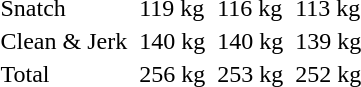<table>
<tr>
<td>Snatch</td>
<td></td>
<td>119 kg</td>
<td></td>
<td>116 kg</td>
<td></td>
<td>113 kg</td>
</tr>
<tr>
<td>Clean & Jerk</td>
<td></td>
<td>140 kg</td>
<td></td>
<td>140 kg</td>
<td></td>
<td>139 kg</td>
</tr>
<tr>
<td>Total</td>
<td></td>
<td>256 kg</td>
<td></td>
<td>253 kg</td>
<td></td>
<td>252 kg</td>
</tr>
</table>
